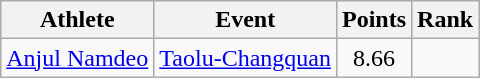<table class="wikitable" style="text-align:center;">
<tr>
<th>Athlete</th>
<th>Event</th>
<th>Points</th>
<th>Rank</th>
</tr>
<tr>
<td><a href='#'>Anjul Namdeo</a></td>
<td><a href='#'>Taolu-Changquan</a></td>
<td>8.66</td>
<td></td>
</tr>
</table>
